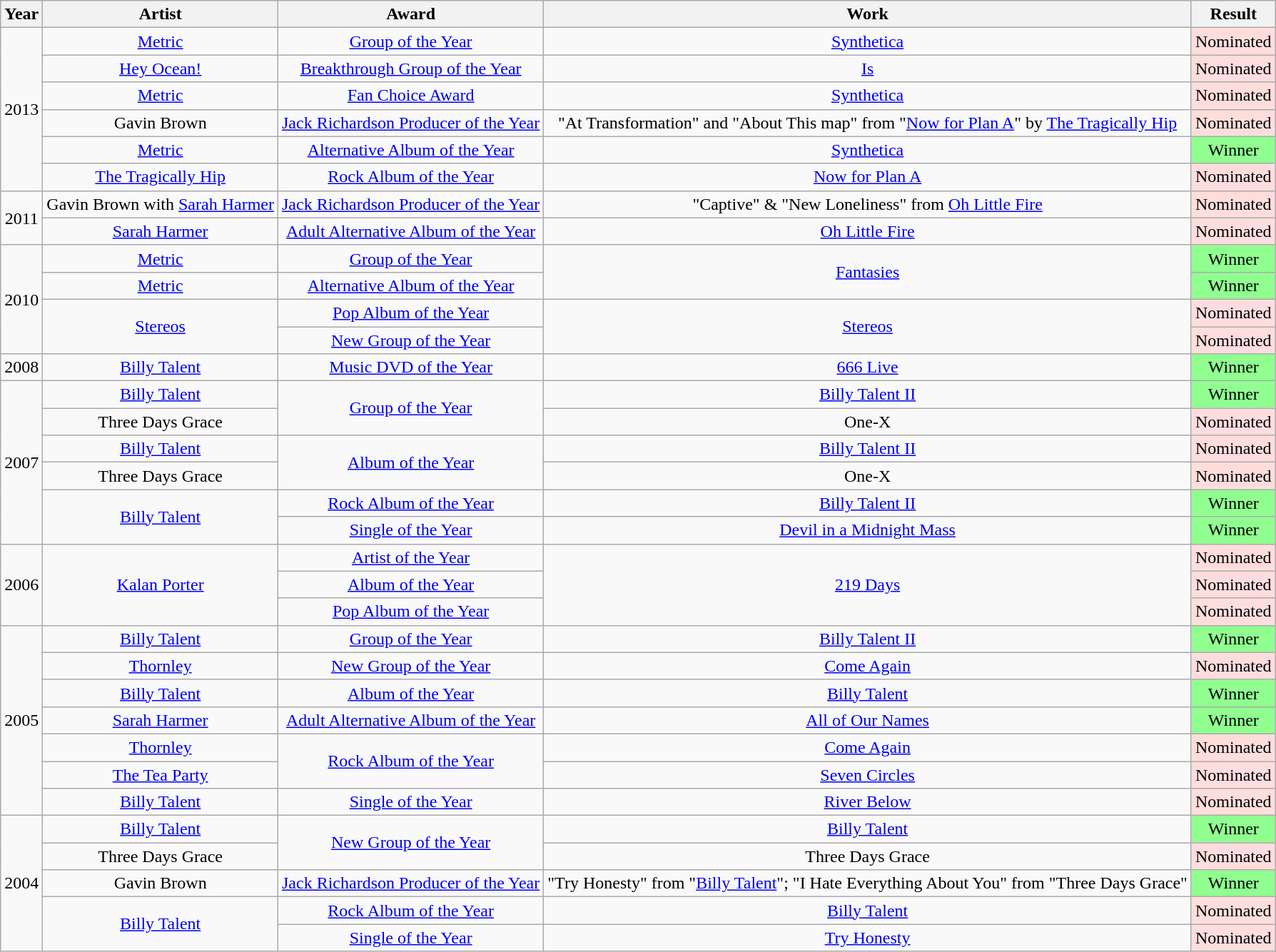<table class="wikitable plainrowheaders" style="text-align:center;">
<tr>
<th>Year</th>
<th>Artist</th>
<th>Award</th>
<th>Work</th>
<th>Result</th>
</tr>
<tr>
<td rowspan="6">2013</td>
<td><a href='#'>Metric</a></td>
<td><a href='#'>Group of the Year</a></td>
<td><a href='#'>Synthetica</a></td>
<td style="background:#FDD">Nominated</td>
</tr>
<tr>
<td><a href='#'>Hey Ocean!</a></td>
<td><a href='#'>Breakthrough Group of the Year</a></td>
<td><a href='#'>Is</a></td>
<td style="background:#FDD">Nominated</td>
</tr>
<tr>
<td><a href='#'>Metric</a></td>
<td><a href='#'>Fan Choice Award</a></td>
<td><a href='#'>Synthetica</a></td>
<td style="background:#FDD">Nominated</td>
</tr>
<tr>
<td>Gavin Brown</td>
<td><a href='#'>Jack Richardson Producer of the Year</a></td>
<td>"At Transformation" and "About This map" from "<a href='#'>Now for Plan A</a>" by <a href='#'>The Tragically Hip</a></td>
<td style="background:#FDD">Nominated</td>
</tr>
<tr>
<td><a href='#'>Metric</a></td>
<td><a href='#'>Alternative Album of the Year</a></td>
<td><a href='#'>Synthetica</a></td>
<td style="background:#90FF90">Winner</td>
</tr>
<tr>
<td><a href='#'>The Tragically Hip</a></td>
<td><a href='#'>Rock Album of the Year</a></td>
<td><a href='#'>Now for Plan A</a></td>
<td style="background:#FDD">Nominated</td>
</tr>
<tr>
<td rowspan="2">2011</td>
<td>Gavin Brown with <a href='#'>Sarah Harmer</a></td>
<td><a href='#'>Jack Richardson Producer of the Year</a></td>
<td>"Captive" & "New Loneliness" from <a href='#'>Oh Little Fire</a></td>
<td style="background:#FDD">Nominated</td>
</tr>
<tr>
<td><a href='#'>Sarah Harmer</a></td>
<td><a href='#'>Adult Alternative Album of the Year</a></td>
<td><a href='#'>Oh Little Fire</a></td>
<td style="background:#FDD">Nominated</td>
</tr>
<tr>
<td rowspan="4">2010</td>
<td><a href='#'>Metric</a></td>
<td><a href='#'>Group of the Year</a></td>
<td rowspan="2"><a href='#'>Fantasies</a></td>
<td style="background:#90FF90">Winner</td>
</tr>
<tr>
<td><a href='#'>Metric</a></td>
<td><a href='#'>Alternative Album of the Year</a></td>
<td style="background:#90FF90">Winner</td>
</tr>
<tr>
<td rowspan="2"><a href='#'>Stereos</a></td>
<td><a href='#'>Pop Album of the Year</a></td>
<td rowspan="2"><a href='#'>Stereos</a></td>
<td style="background:#FDD">Nominated</td>
</tr>
<tr>
<td><a href='#'>New Group of the Year</a></td>
<td style="background:#FDD">Nominated</td>
</tr>
<tr>
<td>2008</td>
<td><a href='#'>Billy Talent</a></td>
<td><a href='#'>Music DVD of the Year</a></td>
<td><a href='#'>666 Live</a></td>
<td style="background:#90FF90">Winner</td>
</tr>
<tr>
<td rowspan="6">2007</td>
<td><a href='#'>Billy Talent</a></td>
<td rowspan="2"><a href='#'>Group of the Year</a></td>
<td><a href='#'>Billy Talent II</a></td>
<td style="background:#90FF90">Winner</td>
</tr>
<tr>
<td>Three Days Grace</td>
<td>One-X</td>
<td style="background:#FDD">Nominated</td>
</tr>
<tr>
<td><a href='#'>Billy Talent</a></td>
<td rowspan="2"><a href='#'>Album of the Year</a></td>
<td><a href='#'>Billy Talent II</a></td>
<td style="background:#FDD">Nominated</td>
</tr>
<tr>
<td>Three Days Grace</td>
<td>One-X</td>
<td style="background:#FDD">Nominated</td>
</tr>
<tr>
<td rowspan="2"><a href='#'>Billy Talent</a></td>
<td><a href='#'>Rock Album of the Year</a></td>
<td><a href='#'>Billy Talent II</a></td>
<td style="background:#90FF90">Winner</td>
</tr>
<tr>
<td><a href='#'>Single of the Year</a></td>
<td><a href='#'>Devil in a Midnight Mass</a></td>
<td style="background:#90FF90">Winner</td>
</tr>
<tr>
<td rowspan="3">2006</td>
<td rowspan="3"><a href='#'>Kalan Porter</a></td>
<td><a href='#'>Artist of the Year</a></td>
<td rowspan="3"><a href='#'>219 Days</a></td>
<td style="background:#FDD">Nominated</td>
</tr>
<tr>
<td><a href='#'>Album of the Year</a></td>
<td style="background:#FDD">Nominated</td>
</tr>
<tr>
<td><a href='#'>Pop Album of the Year</a></td>
<td style="background:#FDD">Nominated</td>
</tr>
<tr>
<td rowspan="7">2005</td>
<td><a href='#'>Billy Talent</a></td>
<td><a href='#'>Group of the Year</a></td>
<td><a href='#'>Billy Talent II</a></td>
<td style="background:#90FF90">Winner</td>
</tr>
<tr>
<td><a href='#'>Thornley</a></td>
<td><a href='#'>New Group of the Year</a></td>
<td><a href='#'>Come Again</a></td>
<td style="background:#FDD">Nominated</td>
</tr>
<tr>
<td><a href='#'>Billy Talent</a></td>
<td><a href='#'>Album of the Year</a></td>
<td><a href='#'>Billy Talent</a></td>
<td style="background:#90FF90">Winner</td>
</tr>
<tr>
<td><a href='#'>Sarah Harmer</a></td>
<td><a href='#'>Adult Alternative Album of the Year</a></td>
<td><a href='#'>All of Our Names</a></td>
<td style="background:#90FF90">Winner</td>
</tr>
<tr>
<td><a href='#'>Thornley</a></td>
<td rowspan="2"><a href='#'>Rock Album of the Year</a></td>
<td><a href='#'>Come Again</a></td>
<td style="background:#FDD">Nominated</td>
</tr>
<tr>
<td><a href='#'>The Tea Party</a></td>
<td><a href='#'>Seven Circles</a></td>
<td style="background:#FDD">Nominated</td>
</tr>
<tr>
<td><a href='#'>Billy Talent</a></td>
<td><a href='#'>Single of the Year</a></td>
<td><a href='#'>River Below</a></td>
<td style="background:#FDD">Nominated</td>
</tr>
<tr>
<td rowspan="5">2004</td>
<td><a href='#'>Billy Talent</a></td>
<td rowspan="2"><a href='#'>New Group of the Year</a></td>
<td><a href='#'>Billy Talent</a></td>
<td style="background:#90FF90">Winner</td>
</tr>
<tr>
<td>Three Days Grace</td>
<td>Three Days Grace</td>
<td style="background:#FDD">Nominated</td>
</tr>
<tr>
<td>Gavin Brown</td>
<td><a href='#'>Jack Richardson Producer of the Year</a></td>
<td>"Try Honesty" from "<a href='#'>Billy Talent</a>"; "I Hate Everything About You" from "Three Days Grace"</td>
<td style="background:#90FF90">Winner</td>
</tr>
<tr>
<td rowspan="2"><a href='#'>Billy Talent</a></td>
<td><a href='#'>Rock Album of the Year</a></td>
<td><a href='#'>Billy Talent</a></td>
<td style="background:#FDD">Nominated</td>
</tr>
<tr>
<td><a href='#'>Single of the Year</a></td>
<td><a href='#'>Try Honesty</a></td>
<td style="background:#FDD">Nominated</td>
</tr>
</table>
